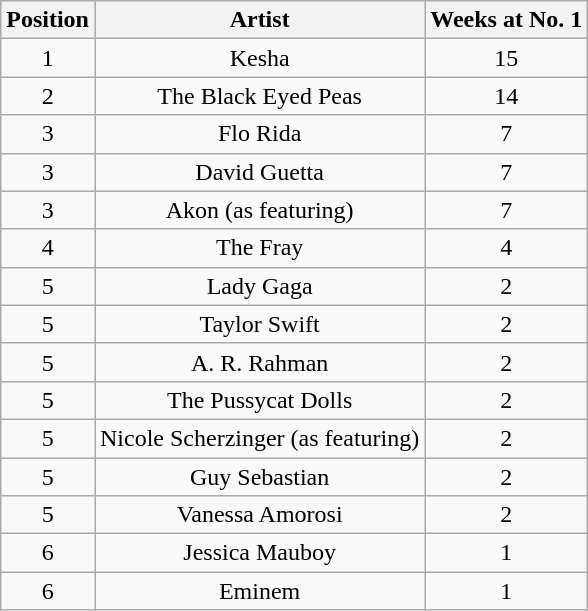<table class="wikitable">
<tr>
<th style="text-align: center;">Position</th>
<th style="text-align: center;">Artist</th>
<th style="text-align: center;">Weeks at No. 1</th>
</tr>
<tr>
<td style="text-align: center;">1</td>
<td style="text-align: center;">Kesha</td>
<td style="text-align: center;">15</td>
</tr>
<tr>
<td style="text-align: center;">2</td>
<td style="text-align: center;">The Black Eyed Peas</td>
<td style="text-align: center;">14</td>
</tr>
<tr>
<td style="text-align: center;">3</td>
<td style="text-align: center;">Flo Rida</td>
<td style="text-align: center;">7</td>
</tr>
<tr>
<td style="text-align: center;">3</td>
<td style="text-align: center;">David Guetta</td>
<td style="text-align: center;">7</td>
</tr>
<tr>
<td style="text-align: center;">3</td>
<td style="text-align: center;">Akon (as featuring)</td>
<td style="text-align: center;">7</td>
</tr>
<tr>
<td style="text-align: center;">4</td>
<td style="text-align: center;">The Fray</td>
<td style="text-align: center;">4</td>
</tr>
<tr>
<td style="text-align: center;">5</td>
<td style="text-align: center;">Lady Gaga</td>
<td style="text-align: center;">2</td>
</tr>
<tr>
<td style="text-align: center;">5</td>
<td style="text-align: center;">Taylor Swift</td>
<td style="text-align: center;">2</td>
</tr>
<tr>
<td style="text-align: center;">5</td>
<td style="text-align: center;">A. R. Rahman</td>
<td style="text-align: center;">2</td>
</tr>
<tr>
<td style="text-align: center;">5</td>
<td style="text-align: center;">The Pussycat Dolls</td>
<td style="text-align: center;">2</td>
</tr>
<tr>
<td style="text-align: center;">5</td>
<td style="text-align: center;">Nicole Scherzinger (as featuring)</td>
<td style="text-align: center;">2</td>
</tr>
<tr>
<td style="text-align: center;">5</td>
<td style="text-align: center;">Guy Sebastian</td>
<td style="text-align: center;">2</td>
</tr>
<tr>
<td style="text-align: center;">5</td>
<td style="text-align: center;">Vanessa Amorosi</td>
<td style="text-align: center;">2</td>
</tr>
<tr>
<td style="text-align: center;">6</td>
<td style="text-align: center;">Jessica Mauboy</td>
<td style="text-align: center;">1</td>
</tr>
<tr>
<td style="text-align: center;">6</td>
<td style="text-align: center;">Eminem</td>
<td style="text-align: center;">1</td>
</tr>
</table>
